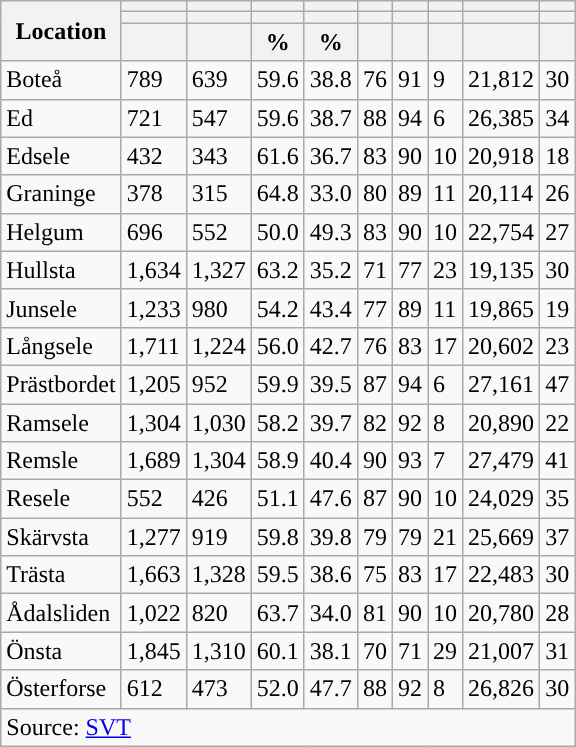<table role="presentation" class="wikitable sortable mw-collapsible">
<tr>
<th rowspan="3">Location</th>
<th></th>
<th></th>
<th></th>
<th></th>
<th></th>
<th></th>
<th></th>
<th></th>
<th></th>
</tr>
<tr>
<th></th>
<th></th>
<th style="background:"></th>
<th style="background:"></th>
<th></th>
<th></th>
<th></th>
<th></th>
<th></th>
</tr>
<tr>
<th data-sort-type="number"></th>
<th data-sort-type="number"></th>
<th data-sort-type="number">%</th>
<th data-sort-type="number">%</th>
<th data-sort-type="number"></th>
<th data-sort-type="number"></th>
<th data-sort-type="number"></th>
<th data-sort-type="number"></th>
<th data-sort-type="number"></th>
</tr>
<tr>
<td align="left">Boteå</td>
<td>789</td>
<td>639</td>
<td>59.6</td>
<td>38.8</td>
<td>76</td>
<td>91</td>
<td>9</td>
<td>21,812</td>
<td>30</td>
</tr>
<tr>
<td align="left">Ed</td>
<td>721</td>
<td>547</td>
<td>59.6</td>
<td>38.7</td>
<td>88</td>
<td>94</td>
<td>6</td>
<td>26,385</td>
<td>34</td>
</tr>
<tr>
<td align="left">Edsele</td>
<td>432</td>
<td>343</td>
<td>61.6</td>
<td>36.7</td>
<td>83</td>
<td>90</td>
<td>10</td>
<td>20,918</td>
<td>18</td>
</tr>
<tr>
<td align="left">Graninge</td>
<td>378</td>
<td>315</td>
<td>64.8</td>
<td>33.0</td>
<td>80</td>
<td>89</td>
<td>11</td>
<td>20,114</td>
<td>26</td>
</tr>
<tr>
<td align="left">Helgum</td>
<td>696</td>
<td>552</td>
<td>50.0</td>
<td>49.3</td>
<td>83</td>
<td>90</td>
<td>10</td>
<td>22,754</td>
<td>27</td>
</tr>
<tr>
<td align="left">Hullsta</td>
<td>1,634</td>
<td>1,327</td>
<td>63.2</td>
<td>35.2</td>
<td>71</td>
<td>77</td>
<td>23</td>
<td>19,135</td>
<td>30</td>
</tr>
<tr>
<td align="left">Junsele</td>
<td>1,233</td>
<td>980</td>
<td>54.2</td>
<td>43.4</td>
<td>77</td>
<td>89</td>
<td>11</td>
<td>19,865</td>
<td>19</td>
</tr>
<tr>
<td align="left">Långsele</td>
<td>1,711</td>
<td>1,224</td>
<td>56.0</td>
<td>42.7</td>
<td>76</td>
<td>83</td>
<td>17</td>
<td>20,602</td>
<td>23</td>
</tr>
<tr>
<td align="left">Prästbordet</td>
<td>1,205</td>
<td>952</td>
<td>59.9</td>
<td>39.5</td>
<td>87</td>
<td>94</td>
<td>6</td>
<td>27,161</td>
<td>47</td>
</tr>
<tr>
<td align="left">Ramsele</td>
<td>1,304</td>
<td>1,030</td>
<td>58.2</td>
<td>39.7</td>
<td>82</td>
<td>92</td>
<td>8</td>
<td>20,890</td>
<td>22</td>
</tr>
<tr>
<td align="left">Remsle</td>
<td>1,689</td>
<td>1,304</td>
<td>58.9</td>
<td>40.4</td>
<td>90</td>
<td>93</td>
<td>7</td>
<td>27,479</td>
<td>41</td>
</tr>
<tr>
<td align="left">Resele</td>
<td>552</td>
<td>426</td>
<td>51.1</td>
<td>47.6</td>
<td>87</td>
<td>90</td>
<td>10</td>
<td>24,029</td>
<td>35</td>
</tr>
<tr>
<td align="left">Skärvsta</td>
<td>1,277</td>
<td>919</td>
<td>59.8</td>
<td>39.8</td>
<td>79</td>
<td>79</td>
<td>21</td>
<td>25,669</td>
<td>37</td>
</tr>
<tr>
<td align="left">Trästa</td>
<td>1,663</td>
<td>1,328</td>
<td>59.5</td>
<td>38.6</td>
<td>75</td>
<td>83</td>
<td>17</td>
<td>22,483</td>
<td>30</td>
</tr>
<tr>
<td align="left">Ådalsliden</td>
<td>1,022</td>
<td>820</td>
<td>63.7</td>
<td>34.0</td>
<td>81</td>
<td>90</td>
<td>10</td>
<td>20,780</td>
<td>28</td>
</tr>
<tr>
<td align="left">Önsta</td>
<td>1,845</td>
<td>1,310</td>
<td>60.1</td>
<td>38.1</td>
<td>70</td>
<td>71</td>
<td>29</td>
<td>21,007</td>
<td>31</td>
</tr>
<tr>
<td align="left">Österforse</td>
<td>612</td>
<td>473</td>
<td>52.0</td>
<td>47.7</td>
<td>88</td>
<td>92</td>
<td>8</td>
<td>26,826</td>
<td>30</td>
</tr>
<tr>
<td colspan="10" align="left">Source: <a href='#'>SVT</a></td>
</tr>
</table>
